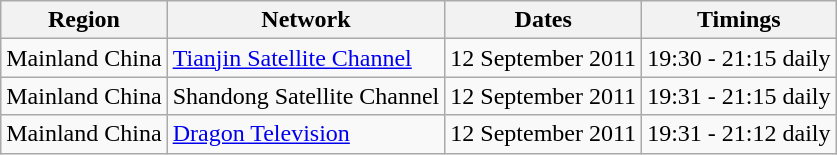<table class="wikitable">
<tr>
<th>Region</th>
<th>Network</th>
<th>Dates</th>
<th>Timings</th>
</tr>
<tr>
<td>Mainland China</td>
<td><a href='#'>Tianjin Satellite Channel</a></td>
<td>12 September 2011</td>
<td>19:30 - 21:15 daily</td>
</tr>
<tr>
<td>Mainland China</td>
<td>Shandong Satellite Channel</td>
<td>12 September 2011</td>
<td>19:31 - 21:15 daily</td>
</tr>
<tr>
<td>Mainland China</td>
<td><a href='#'>Dragon Television</a></td>
<td>12 September 2011</td>
<td>19:31 - 21:12 daily</td>
</tr>
</table>
